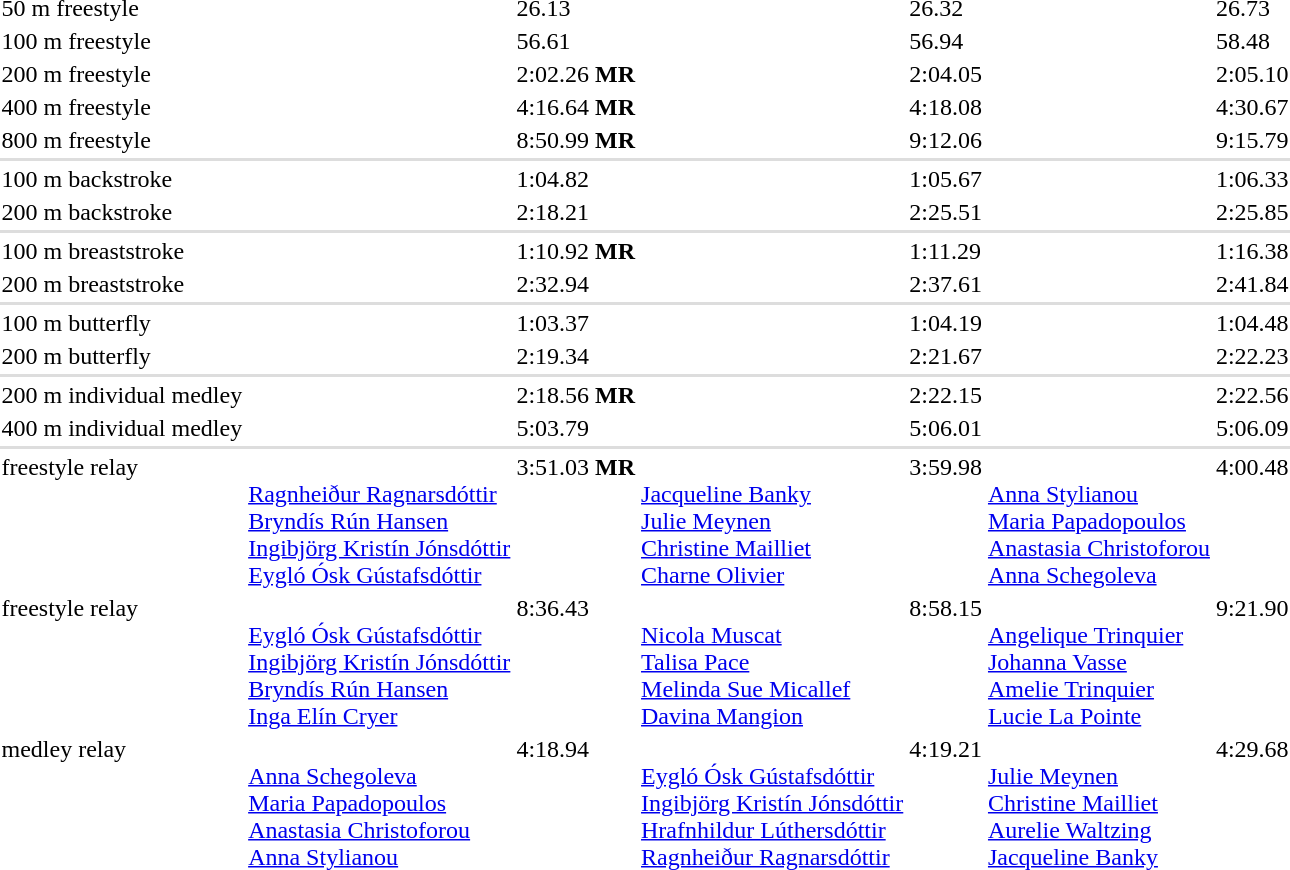<table>
<tr valign="top">
<td>50 m freestyle</td>
<td></td>
<td>26.13</td>
<td></td>
<td>26.32</td>
<td></td>
<td>26.73</td>
</tr>
<tr valign="top">
<td>100 m freestyle</td>
<td></td>
<td>56.61</td>
<td></td>
<td>56.94</td>
<td></td>
<td>58.48</td>
</tr>
<tr valign="top">
<td>200 m freestyle</td>
<td></td>
<td>2:02.26 <strong>MR</strong></td>
<td></td>
<td>2:04.05</td>
<td></td>
<td>2:05.10</td>
</tr>
<tr valign="top">
<td>400 m freestyle</td>
<td></td>
<td>4:16.64 <strong>MR</strong></td>
<td></td>
<td>4:18.08</td>
<td></td>
<td>4:30.67</td>
</tr>
<tr valign="top">
<td>800 m freestyle</td>
<td></td>
<td>8:50.99 <strong>MR</strong></td>
<td></td>
<td>9:12.06</td>
<td></td>
<td>9:15.79</td>
</tr>
<tr bgcolor=#DDDDDD>
<td colspan=7></td>
</tr>
<tr valign="top">
<td>100 m backstroke</td>
<td></td>
<td>1:04.82</td>
<td></td>
<td>1:05.67</td>
<td></td>
<td>1:06.33</td>
</tr>
<tr valign="top">
<td>200 m backstroke</td>
<td></td>
<td>2:18.21</td>
<td></td>
<td>2:25.51</td>
<td></td>
<td>2:25.85</td>
</tr>
<tr bgcolor=#DDDDDD>
<td colspan=7></td>
</tr>
<tr valign="top">
<td>100 m breaststroke</td>
<td></td>
<td>1:10.92 <strong>MR</strong></td>
<td></td>
<td>1:11.29</td>
<td></td>
<td>1:16.38</td>
</tr>
<tr valign="top">
<td>200 m breaststroke</td>
<td></td>
<td>2:32.94</td>
<td></td>
<td>2:37.61</td>
<td></td>
<td>2:41.84</td>
</tr>
<tr bgcolor=#DDDDDD>
<td colspan=7></td>
</tr>
<tr valign="top">
<td>100 m butterfly</td>
<td></td>
<td>1:03.37</td>
<td></td>
<td>1:04.19</td>
<td></td>
<td>1:04.48</td>
</tr>
<tr valign="top">
<td>200 m butterfly</td>
<td></td>
<td>2:19.34</td>
<td></td>
<td>2:21.67</td>
<td></td>
<td>2:22.23</td>
</tr>
<tr bgcolor=#DDDDDD>
<td colspan=7></td>
</tr>
<tr valign="top">
<td>200 m individual medley</td>
<td></td>
<td>2:18.56 <strong>MR</strong></td>
<td></td>
<td>2:22.15</td>
<td></td>
<td>2:22.56</td>
</tr>
<tr valign="top">
<td>400 m individual medley</td>
<td></td>
<td>5:03.79</td>
<td></td>
<td>5:06.01</td>
<td></td>
<td>5:06.09</td>
</tr>
<tr bgcolor=#DDDDDD>
<td colspan=7></td>
</tr>
<tr valign="top">
<td> freestyle relay</td>
<td><br><a href='#'>Ragnheiður Ragnarsdóttir</a><br><a href='#'>Bryndís Rún Hansen</a><br><a href='#'>Ingibjörg Kristín Jónsdóttir</a><br><a href='#'>Eygló Ósk Gústafsdóttir</a></td>
<td>3:51.03 <strong>MR</strong></td>
<td><br><a href='#'>Jacqueline Banky</a><br><a href='#'>Julie Meynen</a><br><a href='#'>Christine Mailliet</a><br><a href='#'>Charne Olivier</a></td>
<td>3:59.98</td>
<td><br><a href='#'>Anna Stylianou</a><br><a href='#'>Maria Papadopoulos</a><br><a href='#'>Anastasia Christoforou</a><br><a href='#'>Anna Schegoleva</a></td>
<td>4:00.48</td>
</tr>
<tr valign="top">
<td> freestyle relay</td>
<td><br><a href='#'>Eygló Ósk Gústafsdóttir</a><br><a href='#'>Ingibjörg Kristín Jónsdóttir</a><br><a href='#'>Bryndís Rún Hansen</a><br><a href='#'>Inga Elín Cryer</a></td>
<td>8:36.43</td>
<td><br><a href='#'>Nicola Muscat</a><br><a href='#'>Talisa Pace</a><br><a href='#'>Melinda Sue Micallef</a><br><a href='#'>Davina Mangion</a></td>
<td>8:58.15</td>
<td><br><a href='#'>Angelique Trinquier</a><br><a href='#'>Johanna Vasse</a><br><a href='#'>Amelie Trinquier</a><br><a href='#'>Lucie La Pointe</a></td>
<td>9:21.90</td>
</tr>
<tr valign="top">
<td> medley relay</td>
<td><br><a href='#'>Anna Schegoleva</a><br><a href='#'>Maria Papadopoulos</a><br><a href='#'>Anastasia Christoforou</a><br><a href='#'>Anna Stylianou</a></td>
<td>4:18.94</td>
<td><br><a href='#'>Eygló Ósk Gústafsdóttir</a><br><a href='#'>Ingibjörg Kristín Jónsdóttir</a><br><a href='#'>Hrafnhildur Lúthersdóttir</a><br><a href='#'>Ragnheiður Ragnarsdóttir</a></td>
<td>4:19.21</td>
<td><br><a href='#'>Julie Meynen</a><br><a href='#'>Christine Mailliet</a><br><a href='#'>Aurelie Waltzing</a><br><a href='#'>Jacqueline Banky</a></td>
<td>4:29.68</td>
</tr>
</table>
